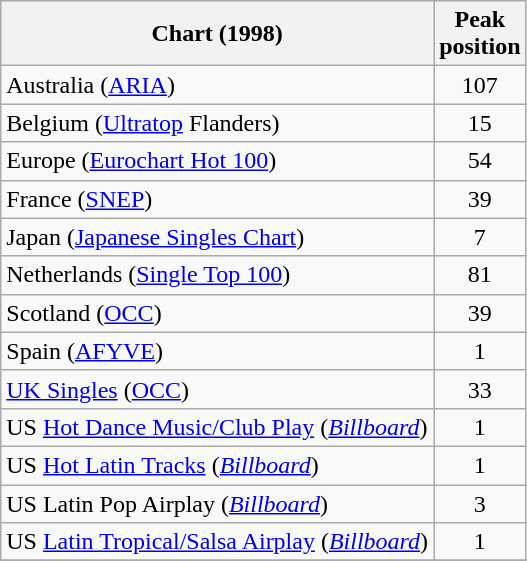<table class="wikitable">
<tr>
<th align="left">Chart (1998)</th>
<th align="left">Peak<br>position</th>
</tr>
<tr>
<td>Australia (<a href='#'>ARIA</a>)</td>
<td align="center">107</td>
</tr>
<tr>
<td align="left">Belgium (<a href='#'>Ultratop</a> Flanders)</td>
<td align="center">15</td>
</tr>
<tr>
<td align="left">Europe (<a href='#'>Eurochart Hot 100</a>)</td>
<td align="center">54</td>
</tr>
<tr>
<td align="left">France (<a href='#'>SNEP</a>)</td>
<td align="center">39</td>
</tr>
<tr>
<td align="left">Japan (<a href='#'>Japanese Singles Chart</a>)</td>
<td align="center">7</td>
</tr>
<tr>
<td align="left">Netherlands (<a href='#'>Single Top 100</a>)</td>
<td align="center">81</td>
</tr>
<tr>
<td align="left">Scotland (<a href='#'>OCC</a>)</td>
<td align="center">39</td>
</tr>
<tr>
<td align="left">Spain (<a href='#'>AFYVE</a>)</td>
<td align="center">1</td>
</tr>
<tr>
<td align="left"><a href='#'>UK Singles</a> (<a href='#'>OCC</a>)</td>
<td align="center">33</td>
</tr>
<tr>
<td align="left">US <a href='#'>Hot Dance Music/Club Play</a> (<em><a href='#'>Billboard</a></em>)</td>
<td align="center">1</td>
</tr>
<tr>
<td align="left">US <a href='#'>Hot Latin Tracks</a> (<em><a href='#'>Billboard</a></em>)</td>
<td align="center">1</td>
</tr>
<tr>
<td align="left">US Latin Pop Airplay (<em><a href='#'>Billboard</a></em>)</td>
<td align="center">3</td>
</tr>
<tr>
<td align="left">US <a href='#'>Latin Tropical/Salsa Airplay</a> (<em><a href='#'>Billboard</a></em>)</td>
<td align="center">1</td>
</tr>
<tr>
</tr>
</table>
